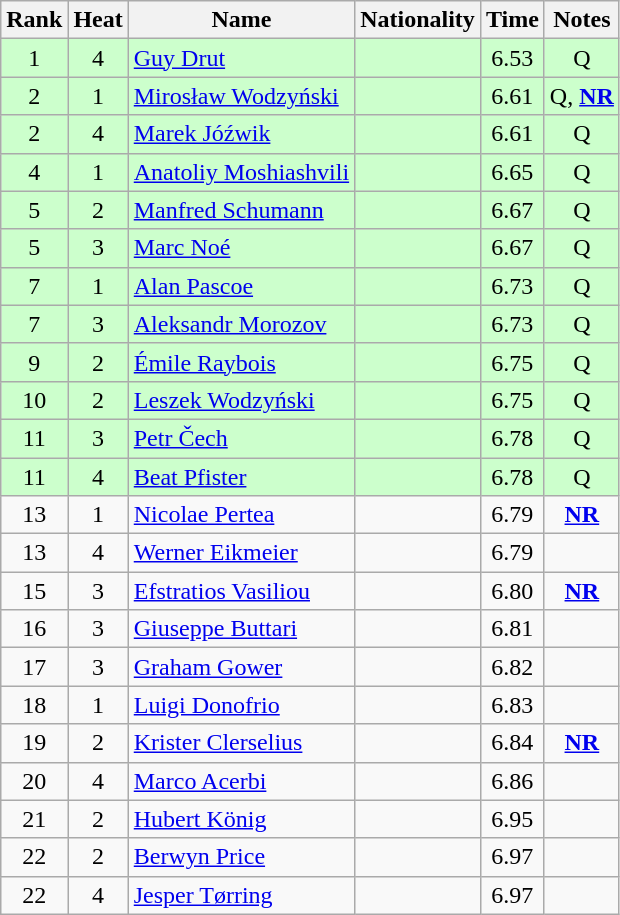<table class="wikitable sortable" style="text-align:center">
<tr>
<th>Rank</th>
<th>Heat</th>
<th>Name</th>
<th>Nationality</th>
<th>Time</th>
<th>Notes</th>
</tr>
<tr bgcolor=ccffcc>
<td>1</td>
<td>4</td>
<td align="left"><a href='#'>Guy Drut</a></td>
<td align=left></td>
<td>6.53</td>
<td>Q</td>
</tr>
<tr bgcolor=ccffcc>
<td>2</td>
<td>1</td>
<td align="left"><a href='#'>Mirosław Wodzyński</a></td>
<td align=left></td>
<td>6.61</td>
<td>Q, <strong><a href='#'>NR</a></strong></td>
</tr>
<tr bgcolor=ccffcc>
<td>2</td>
<td>4</td>
<td align="left"><a href='#'>Marek Jóźwik</a></td>
<td align=left></td>
<td>6.61</td>
<td>Q</td>
</tr>
<tr bgcolor=ccffcc>
<td>4</td>
<td>1</td>
<td align="left"><a href='#'>Anatoliy Moshiashvili</a></td>
<td align=left></td>
<td>6.65</td>
<td>Q</td>
</tr>
<tr bgcolor=ccffcc>
<td>5</td>
<td>2</td>
<td align="left"><a href='#'>Manfred Schumann</a></td>
<td align=left></td>
<td>6.67</td>
<td>Q</td>
</tr>
<tr bgcolor=ccffcc>
<td>5</td>
<td>3</td>
<td align="left"><a href='#'>Marc Noé</a></td>
<td align=left></td>
<td>6.67</td>
<td>Q</td>
</tr>
<tr bgcolor=ccffcc>
<td>7</td>
<td>1</td>
<td align="left"><a href='#'>Alan Pascoe</a></td>
<td align=left></td>
<td>6.73</td>
<td>Q</td>
</tr>
<tr bgcolor=ccffcc>
<td>7</td>
<td>3</td>
<td align="left"><a href='#'>Aleksandr Morozov</a></td>
<td align=left></td>
<td>6.73</td>
<td>Q</td>
</tr>
<tr bgcolor=ccffcc>
<td>9</td>
<td>2</td>
<td align="left"><a href='#'>Émile Raybois</a></td>
<td align=left></td>
<td>6.75</td>
<td>Q</td>
</tr>
<tr bgcolor=ccffcc>
<td>10</td>
<td>2</td>
<td align="left"><a href='#'>Leszek Wodzyński</a></td>
<td align=left></td>
<td>6.75</td>
<td>Q</td>
</tr>
<tr bgcolor=ccffcc>
<td>11</td>
<td>3</td>
<td align="left"><a href='#'>Petr Čech</a></td>
<td align=left></td>
<td>6.78</td>
<td>Q</td>
</tr>
<tr bgcolor=ccffcc>
<td>11</td>
<td>4</td>
<td align="left"><a href='#'>Beat Pfister</a></td>
<td align=left></td>
<td>6.78</td>
<td>Q</td>
</tr>
<tr>
<td>13</td>
<td>1</td>
<td align="left"><a href='#'>Nicolae Pertea</a></td>
<td align=left></td>
<td>6.79</td>
<td><strong><a href='#'>NR</a></strong></td>
</tr>
<tr>
<td>13</td>
<td>4</td>
<td align="left"><a href='#'>Werner Eikmeier</a></td>
<td align=left></td>
<td>6.79</td>
<td></td>
</tr>
<tr>
<td>15</td>
<td>3</td>
<td align="left"><a href='#'>Efstratios Vasiliou</a></td>
<td align=left></td>
<td>6.80</td>
<td><strong><a href='#'>NR</a></strong></td>
</tr>
<tr>
<td>16</td>
<td>3</td>
<td align="left"><a href='#'>Giuseppe Buttari</a></td>
<td align=left></td>
<td>6.81</td>
<td></td>
</tr>
<tr>
<td>17</td>
<td>3</td>
<td align="left"><a href='#'>Graham Gower</a></td>
<td align=left></td>
<td>6.82</td>
<td></td>
</tr>
<tr>
<td>18</td>
<td>1</td>
<td align="left"><a href='#'>Luigi Donofrio</a></td>
<td align=left></td>
<td>6.83</td>
<td></td>
</tr>
<tr>
<td>19</td>
<td>2</td>
<td align="left"><a href='#'>Krister Clerselius</a></td>
<td align=left></td>
<td>6.84</td>
<td><strong><a href='#'>NR</a></strong></td>
</tr>
<tr>
<td>20</td>
<td>4</td>
<td align="left"><a href='#'>Marco Acerbi</a></td>
<td align=left></td>
<td>6.86</td>
<td></td>
</tr>
<tr>
<td>21</td>
<td>2</td>
<td align="left"><a href='#'>Hubert König</a></td>
<td align=left></td>
<td>6.95</td>
<td></td>
</tr>
<tr>
<td>22</td>
<td>2</td>
<td align="left"><a href='#'>Berwyn Price</a></td>
<td align=left></td>
<td>6.97</td>
<td></td>
</tr>
<tr>
<td>22</td>
<td>4</td>
<td align="left"><a href='#'>Jesper Tørring</a></td>
<td align=left></td>
<td>6.97</td>
<td></td>
</tr>
</table>
